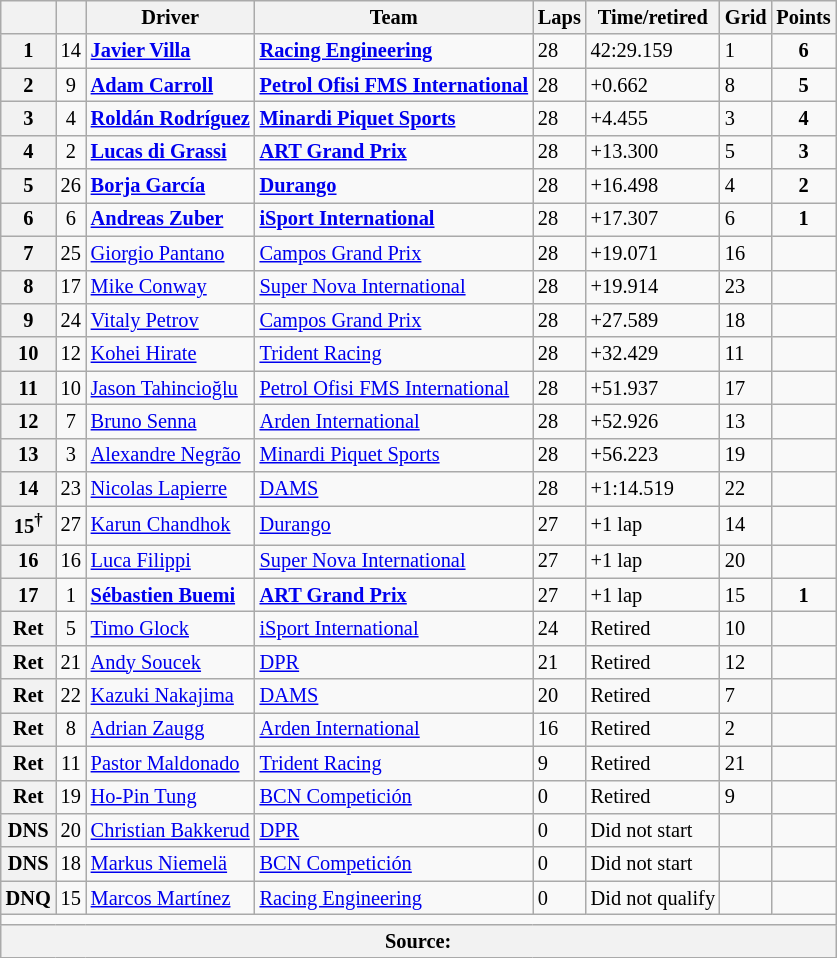<table class="wikitable" style="font-size:85%">
<tr>
<th></th>
<th></th>
<th>Driver</th>
<th>Team</th>
<th>Laps</th>
<th>Time/retired</th>
<th>Grid</th>
<th>Points</th>
</tr>
<tr>
<th>1</th>
<td align="center">14</td>
<td> <strong><a href='#'>Javier Villa</a></strong></td>
<td><strong><a href='#'>Racing Engineering</a></strong></td>
<td>28</td>
<td>42:29.159</td>
<td>1</td>
<td align="center"><strong>6</strong></td>
</tr>
<tr>
<th>2</th>
<td align="center">9</td>
<td> <strong><a href='#'>Adam Carroll</a></strong></td>
<td><strong><a href='#'>Petrol Ofisi FMS International</a></strong></td>
<td>28</td>
<td>+0.662</td>
<td>8</td>
<td align="center"><strong>5</strong></td>
</tr>
<tr>
<th>3</th>
<td align="center">4</td>
<td> <strong><a href='#'>Roldán Rodríguez</a></strong></td>
<td><strong><a href='#'>Minardi Piquet Sports</a></strong></td>
<td>28</td>
<td>+4.455</td>
<td>3</td>
<td align="center"><strong>4</strong></td>
</tr>
<tr>
<th>4</th>
<td align="center">2</td>
<td> <strong><a href='#'>Lucas di Grassi</a></strong></td>
<td><strong><a href='#'>ART Grand Prix</a></strong></td>
<td>28</td>
<td>+13.300</td>
<td>5</td>
<td align="center"><strong>3</strong></td>
</tr>
<tr>
<th>5</th>
<td align="center">26</td>
<td> <strong><a href='#'>Borja García</a></strong></td>
<td><strong><a href='#'>Durango</a></strong></td>
<td>28</td>
<td>+16.498</td>
<td>4</td>
<td align="center"><strong>2</strong></td>
</tr>
<tr>
<th>6</th>
<td align="center">6</td>
<td> <strong><a href='#'>Andreas Zuber</a></strong></td>
<td><strong><a href='#'>iSport International</a></strong></td>
<td>28</td>
<td>+17.307</td>
<td>6</td>
<td align="center"><strong>1</strong></td>
</tr>
<tr>
<th>7</th>
<td align="center">25</td>
<td> <a href='#'>Giorgio Pantano</a></td>
<td><a href='#'>Campos Grand Prix</a></td>
<td>28</td>
<td>+19.071</td>
<td>16</td>
<td></td>
</tr>
<tr>
<th>8</th>
<td align="center">17</td>
<td> <a href='#'>Mike Conway</a></td>
<td><a href='#'>Super Nova International</a></td>
<td>28</td>
<td>+19.914</td>
<td>23</td>
<td></td>
</tr>
<tr>
<th>9</th>
<td align="center">24</td>
<td> <a href='#'>Vitaly Petrov</a></td>
<td><a href='#'>Campos Grand Prix</a></td>
<td>28</td>
<td>+27.589</td>
<td>18</td>
<td></td>
</tr>
<tr>
<th>10</th>
<td align="center">12</td>
<td> <a href='#'>Kohei Hirate</a></td>
<td><a href='#'>Trident Racing</a></td>
<td>28</td>
<td>+32.429</td>
<td>11</td>
<td></td>
</tr>
<tr>
<th>11</th>
<td align="center">10</td>
<td> <a href='#'>Jason Tahincioğlu</a></td>
<td><a href='#'>Petrol Ofisi FMS International</a></td>
<td>28</td>
<td>+51.937</td>
<td>17</td>
<td></td>
</tr>
<tr>
<th>12</th>
<td align="center">7</td>
<td> <a href='#'>Bruno Senna</a></td>
<td><a href='#'>Arden International</a></td>
<td>28</td>
<td>+52.926</td>
<td>13</td>
<td></td>
</tr>
<tr>
<th>13</th>
<td align="center">3</td>
<td> <a href='#'>Alexandre Negrão</a></td>
<td><a href='#'>Minardi Piquet Sports</a></td>
<td>28</td>
<td>+56.223</td>
<td>19</td>
<td></td>
</tr>
<tr>
<th>14</th>
<td align="center">23</td>
<td> <a href='#'>Nicolas Lapierre</a></td>
<td><a href='#'>DAMS</a></td>
<td>28</td>
<td>+1:14.519</td>
<td>22</td>
<td></td>
</tr>
<tr>
<th>15<sup>†</sup></th>
<td align="center">27</td>
<td> <a href='#'>Karun Chandhok</a></td>
<td><a href='#'>Durango</a></td>
<td>27</td>
<td>+1 lap</td>
<td>14</td>
<td></td>
</tr>
<tr>
<th>16</th>
<td align="center">16</td>
<td> <a href='#'>Luca Filippi</a></td>
<td><a href='#'>Super Nova International</a></td>
<td>27</td>
<td>+1 lap</td>
<td>20</td>
<td></td>
</tr>
<tr>
<th>17</th>
<td align="center">1</td>
<td> <strong><a href='#'>Sébastien Buemi</a></strong></td>
<td><strong><a href='#'>ART Grand Prix</a></strong></td>
<td>27</td>
<td>+1 lap</td>
<td>15</td>
<td align="center"><strong>1</strong></td>
</tr>
<tr>
<th>Ret</th>
<td align="center">5</td>
<td> <a href='#'>Timo Glock</a></td>
<td><a href='#'>iSport International</a></td>
<td>24</td>
<td>Retired</td>
<td>10</td>
<td></td>
</tr>
<tr>
<th>Ret</th>
<td align="center">21</td>
<td> <a href='#'>Andy Soucek</a></td>
<td><a href='#'>DPR</a></td>
<td>21</td>
<td>Retired</td>
<td>12</td>
<td></td>
</tr>
<tr>
<th>Ret</th>
<td align="center">22</td>
<td> <a href='#'>Kazuki Nakajima</a></td>
<td><a href='#'>DAMS</a></td>
<td>20</td>
<td>Retired</td>
<td>7</td>
<td></td>
</tr>
<tr>
<th>Ret</th>
<td align="center">8</td>
<td> <a href='#'>Adrian Zaugg</a></td>
<td><a href='#'>Arden International</a></td>
<td>16</td>
<td>Retired</td>
<td>2</td>
<td></td>
</tr>
<tr>
<th>Ret</th>
<td align="center">11</td>
<td> <a href='#'>Pastor Maldonado</a></td>
<td><a href='#'>Trident Racing</a></td>
<td>9</td>
<td>Retired</td>
<td>21</td>
<td></td>
</tr>
<tr>
<th>Ret</th>
<td align="center">19</td>
<td> <a href='#'>Ho-Pin Tung</a></td>
<td><a href='#'>BCN Competición</a></td>
<td>0</td>
<td>Retired</td>
<td>9</td>
<td></td>
</tr>
<tr>
<th>DNS</th>
<td align="center">20</td>
<td> <a href='#'>Christian Bakkerud</a></td>
<td><a href='#'>DPR</a></td>
<td>0</td>
<td>Did not start</td>
<td></td>
<td></td>
</tr>
<tr>
<th>DNS</th>
<td align="center">18</td>
<td> <a href='#'>Markus Niemelä</a></td>
<td><a href='#'>BCN Competición</a></td>
<td>0</td>
<td>Did not start</td>
<td></td>
<td></td>
</tr>
<tr>
<th>DNQ</th>
<td align="center">15</td>
<td> <a href='#'>Marcos Martínez</a></td>
<td><a href='#'>Racing Engineering</a></td>
<td>0</td>
<td>Did not qualify</td>
<td></td>
<td></td>
</tr>
<tr>
<td colspan=8></td>
</tr>
<tr>
<th colspan=8>Source:</th>
</tr>
</table>
